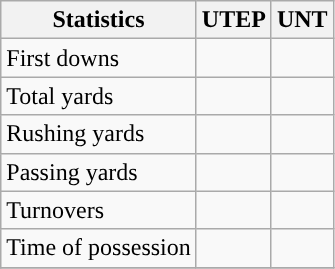<table class="wikitable" style="float: left;">
<tr>
<th>Statistics</th>
<th>UTEP</th>
<th>UNT</th>
</tr>
<tr>
<td>First downs</td>
<td></td>
<td></td>
</tr>
<tr>
<td>Total yards</td>
<td></td>
<td></td>
</tr>
<tr>
<td>Rushing yards</td>
<td></td>
<td></td>
</tr>
<tr>
<td>Passing yards</td>
<td></td>
<td></td>
</tr>
<tr>
<td>Turnovers</td>
<td></td>
<td></td>
</tr>
<tr>
<td>Time of possession</td>
<td></td>
<td></td>
</tr>
<tr>
</tr>
</table>
